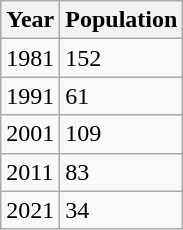<table class="wikitable">
<tr>
<th>Year</th>
<th>Population</th>
</tr>
<tr>
<td>1981</td>
<td>152</td>
</tr>
<tr>
<td>1991</td>
<td>61</td>
</tr>
<tr>
<td>2001</td>
<td>109</td>
</tr>
<tr>
<td>2011</td>
<td>83</td>
</tr>
<tr>
<td>2021</td>
<td>34</td>
</tr>
</table>
